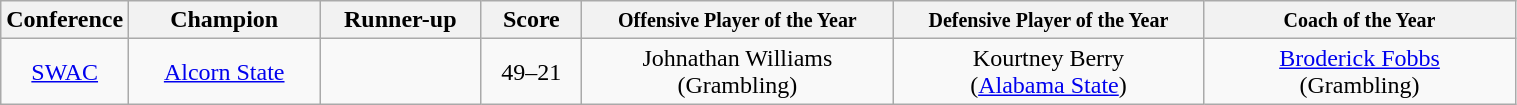<table class=wikitable style="text-align:center;">
<tr>
<th style="width:50px">Conference</th>
<th style="width:120px">Champion</th>
<th style="width:100px">Runner-up</th>
<th style="width:60px;">Score</th>
<th style="width:200px"><small>Offensive Player of the Year</small></th>
<th style="width:200px"><small>Defensive Player of the Year</small></th>
<th style="width:200px"><small>Coach of the Year</small></th>
</tr>
<tr>
<td><a href='#'>SWAC</a></td>
<td><a href='#'>Alcorn State</a></td>
<td></td>
<td>49–21</td>
<td>Johnathan Williams<br>(Grambling)</td>
<td>Kourtney Berry<br>(<a href='#'>Alabama State</a>)</td>
<td><a href='#'>Broderick Fobbs</a><br>(Grambling)</td>
</tr>
</table>
